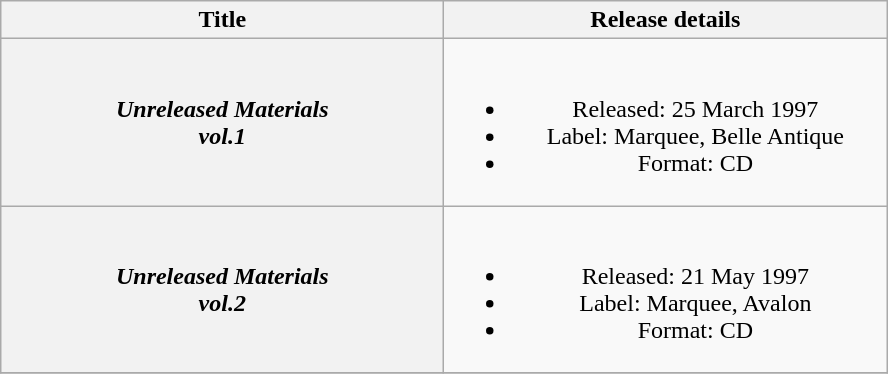<table class="wikitable plainrowheaders" style="text-align:center;">
<tr>
<th scope="col" style="width:18em;">Title</th>
<th scope="col" style="width:18em;">Release details</th>
</tr>
<tr>
<th scope="row"><em>Unreleased Materials</em><br><em>vol.1</em></th>
<td><br><ul><li>Released: 25 March 1997</li><li>Label: Marquee, Belle Antique</li><li>Format: CD</li></ul></td>
</tr>
<tr>
<th scope="row"><em>Unreleased Materials</em><br><em>vol.2</em></th>
<td><br><ul><li>Released: 21 May 1997</li><li>Label: Marquee, Avalon</li><li>Format: CD</li></ul></td>
</tr>
<tr>
</tr>
</table>
